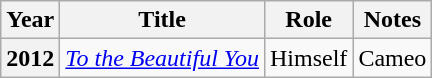<table class="wikitable plainrowheaders">
<tr>
<th scope="col">Year</th>
<th scope="col">Title</th>
<th scope="col">Role</th>
<th scope="col">Notes</th>
</tr>
<tr>
<th scope="row">2012</th>
<td><em><a href='#'>To the Beautiful You</a></em></td>
<td rowspan="1">Himself</td>
<td rowspan="1">Cameo</td>
</tr>
</table>
